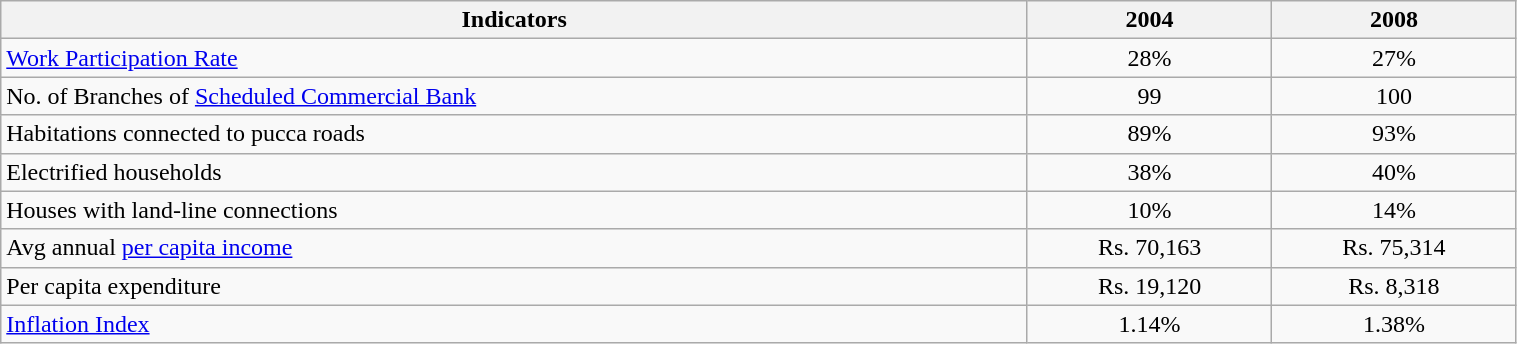<table class="wikitable" width=80% style="border:1px solid black; text-align:center;">
<tr>
<th>Indicators</th>
<th>2004</th>
<th>2008</th>
</tr>
<tr>
<td style="text-align:left;"><a href='#'>Work Participation Rate</a></td>
<td>28%</td>
<td>27%</td>
</tr>
<tr>
<td style="text-align:left;">No. of Branches of <a href='#'>Scheduled Commercial Bank</a></td>
<td>99</td>
<td>100</td>
</tr>
<tr>
<td style="text-align:left;">Habitations connected to pucca roads</td>
<td>89%</td>
<td>93%</td>
</tr>
<tr>
<td style="text-align:left;">Electrified households</td>
<td>38%</td>
<td>40%</td>
</tr>
<tr>
<td style="text-align:left;">Houses with land-line connections</td>
<td>10%</td>
<td>14%</td>
</tr>
<tr>
<td style="text-align:left;">Avg annual <a href='#'>per capita income</a></td>
<td>Rs. 70,163</td>
<td>Rs. 75,314</td>
</tr>
<tr>
<td style="text-align:left;">Per capita expenditure</td>
<td>Rs. 19,120</td>
<td>Rs. 8,318</td>
</tr>
<tr>
<td style="text-align:left;"><a href='#'>Inflation Index</a></td>
<td>1.14%</td>
<td>1.38%</td>
</tr>
</table>
